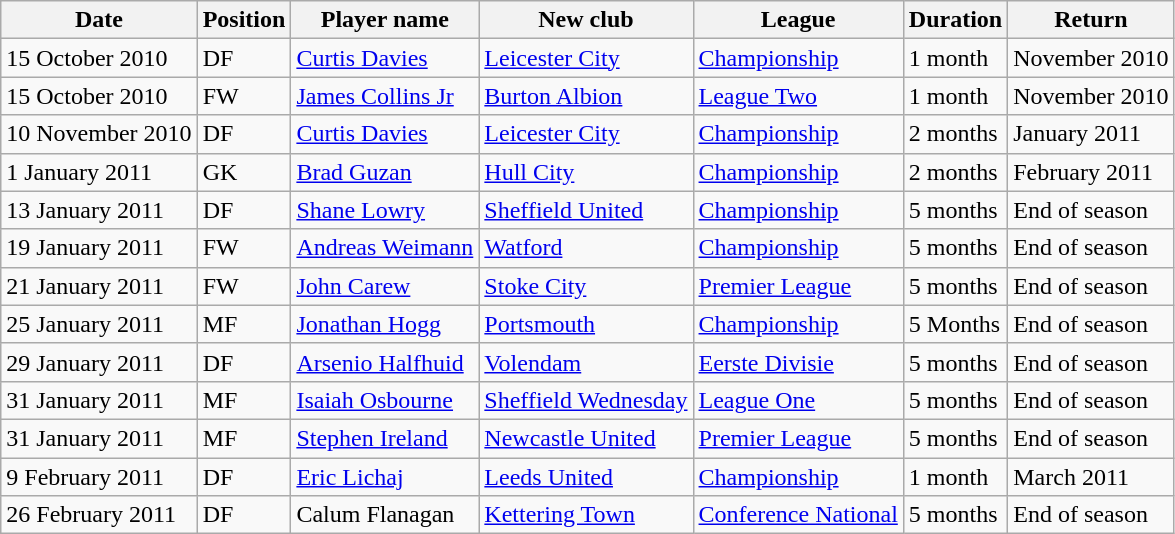<table class="wikitable">
<tr>
<th>Date</th>
<th>Position</th>
<th>Player name</th>
<th>New club</th>
<th>League</th>
<th>Duration</th>
<th>Return</th>
</tr>
<tr>
<td>15 October 2010</td>
<td>DF</td>
<td> <a href='#'>Curtis Davies</a></td>
<td> <a href='#'>Leicester City</a></td>
<td> <a href='#'>Championship</a></td>
<td>1 month</td>
<td>November 2010</td>
</tr>
<tr>
<td>15 October 2010</td>
<td>FW</td>
<td> <a href='#'>James Collins Jr</a></td>
<td> <a href='#'>Burton Albion</a></td>
<td> <a href='#'>League Two</a></td>
<td>1 month</td>
<td>November 2010</td>
</tr>
<tr>
<td>10 November 2010</td>
<td>DF</td>
<td> <a href='#'>Curtis Davies</a></td>
<td> <a href='#'>Leicester City</a></td>
<td> <a href='#'>Championship</a></td>
<td>2 months</td>
<td>January 2011</td>
</tr>
<tr>
<td>1 January 2011</td>
<td>GK</td>
<td> <a href='#'>Brad Guzan</a></td>
<td> <a href='#'>Hull City</a></td>
<td> <a href='#'>Championship</a></td>
<td>2 months</td>
<td>February 2011</td>
</tr>
<tr>
<td>13 January 2011</td>
<td>DF</td>
<td> <a href='#'>Shane Lowry</a></td>
<td> <a href='#'>Sheffield United</a></td>
<td> <a href='#'>Championship</a></td>
<td>5 months</td>
<td>End of season</td>
</tr>
<tr>
<td>19 January 2011</td>
<td>FW</td>
<td> <a href='#'>Andreas Weimann</a></td>
<td> <a href='#'>Watford</a></td>
<td> <a href='#'>Championship</a></td>
<td>5 months</td>
<td>End of season</td>
</tr>
<tr>
<td>21 January 2011</td>
<td>FW</td>
<td> <a href='#'>John Carew</a></td>
<td> <a href='#'>Stoke City</a></td>
<td> <a href='#'>Premier League</a></td>
<td>5 months</td>
<td>End of season</td>
</tr>
<tr>
<td>25 January 2011</td>
<td>MF</td>
<td> <a href='#'>Jonathan Hogg</a></td>
<td> <a href='#'>Portsmouth</a></td>
<td> <a href='#'>Championship</a></td>
<td>5 Months</td>
<td>End of season</td>
</tr>
<tr>
<td>29 January 2011</td>
<td>DF</td>
<td> <a href='#'>Arsenio Halfhuid</a></td>
<td> <a href='#'>Volendam</a></td>
<td> <a href='#'>Eerste Divisie</a></td>
<td>5 months</td>
<td>End of season</td>
</tr>
<tr>
<td>31 January 2011</td>
<td>MF</td>
<td> <a href='#'>Isaiah Osbourne</a></td>
<td> <a href='#'>Sheffield Wednesday</a></td>
<td> <a href='#'>League One</a></td>
<td>5 months</td>
<td>End of season</td>
</tr>
<tr>
<td>31 January 2011</td>
<td>MF</td>
<td> <a href='#'>Stephen Ireland</a></td>
<td> <a href='#'>Newcastle United</a></td>
<td> <a href='#'>Premier League</a></td>
<td>5 months</td>
<td>End of season</td>
</tr>
<tr>
<td>9 February 2011</td>
<td>DF</td>
<td> <a href='#'>Eric Lichaj</a></td>
<td> <a href='#'>Leeds United</a></td>
<td> <a href='#'>Championship</a></td>
<td>1 month</td>
<td>March 2011</td>
</tr>
<tr>
<td>26 February 2011</td>
<td>DF</td>
<td> Calum Flanagan</td>
<td> <a href='#'>Kettering Town</a></td>
<td> <a href='#'>Conference National</a></td>
<td>5 months</td>
<td>End of season</td>
</tr>
</table>
